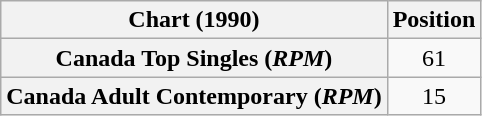<table class="wikitable plainrowheaders" style="text-align:center">
<tr>
<th>Chart (1990)</th>
<th>Position</th>
</tr>
<tr>
<th scope="row">Canada Top Singles (<em>RPM</em>)</th>
<td>61</td>
</tr>
<tr>
<th scope="row">Canada Adult Contemporary (<em>RPM</em>)</th>
<td>15</td>
</tr>
</table>
